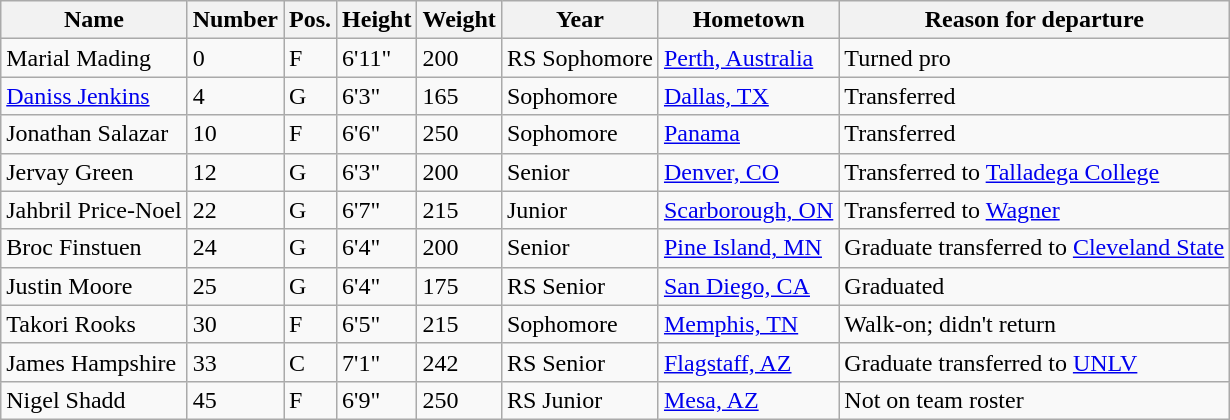<table class="wikitable sortable" border="1">
<tr>
<th>Name</th>
<th>Number</th>
<th>Pos.</th>
<th>Height</th>
<th>Weight</th>
<th>Year</th>
<th>Hometown</th>
<th class="unsortable">Reason for departure</th>
</tr>
<tr>
<td>Marial Mading</td>
<td>0</td>
<td>F</td>
<td>6'11"</td>
<td>200</td>
<td>RS Sophomore</td>
<td><a href='#'>Perth, Australia</a></td>
<td>Turned pro</td>
</tr>
<tr>
<td><a href='#'>Daniss Jenkins</a></td>
<td>4</td>
<td>G</td>
<td>6'3"</td>
<td>165</td>
<td>Sophomore</td>
<td><a href='#'>Dallas, TX</a></td>
<td>Transferred</td>
</tr>
<tr>
<td>Jonathan Salazar</td>
<td>10</td>
<td>F</td>
<td>6'6"</td>
<td>250</td>
<td>Sophomore</td>
<td><a href='#'>Panama</a></td>
<td>Transferred</td>
</tr>
<tr>
<td>Jervay Green</td>
<td>12</td>
<td>G</td>
<td>6'3"</td>
<td>200</td>
<td>Senior</td>
<td><a href='#'>Denver, CO</a></td>
<td>Transferred to <a href='#'>Talladega College</a></td>
</tr>
<tr>
<td>Jahbril Price-Noel</td>
<td>22</td>
<td>G</td>
<td>6'7"</td>
<td>215</td>
<td>Junior</td>
<td><a href='#'>Scarborough, ON</a></td>
<td>Transferred to <a href='#'>Wagner</a></td>
</tr>
<tr>
<td>Broc Finstuen</td>
<td>24</td>
<td>G</td>
<td>6'4"</td>
<td>200</td>
<td>Senior</td>
<td><a href='#'>Pine Island, MN</a></td>
<td>Graduate transferred to <a href='#'>Cleveland State</a></td>
</tr>
<tr>
<td>Justin Moore</td>
<td>25</td>
<td>G</td>
<td>6'4"</td>
<td>175</td>
<td>RS Senior</td>
<td><a href='#'>San Diego, CA</a></td>
<td>Graduated</td>
</tr>
<tr>
<td>Takori Rooks</td>
<td>30</td>
<td>F</td>
<td>6'5"</td>
<td>215</td>
<td>Sophomore</td>
<td><a href='#'>Memphis, TN</a></td>
<td>Walk-on; didn't return</td>
</tr>
<tr>
<td>James Hampshire</td>
<td>33</td>
<td>C</td>
<td>7'1"</td>
<td>242</td>
<td>RS Senior</td>
<td><a href='#'>Flagstaff, AZ</a></td>
<td>Graduate transferred to <a href='#'>UNLV</a></td>
</tr>
<tr>
<td>Nigel Shadd</td>
<td>45</td>
<td>F</td>
<td>6'9"</td>
<td>250</td>
<td>RS Junior</td>
<td><a href='#'>Mesa, AZ</a></td>
<td>Not on team roster</td>
</tr>
</table>
